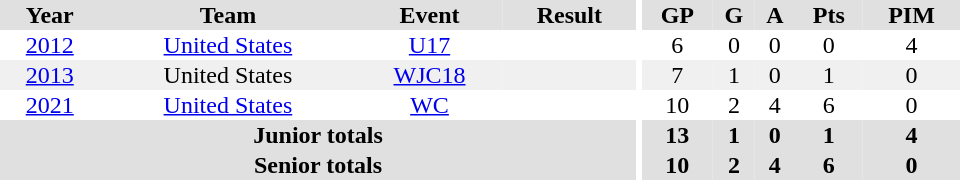<table border="0" cellpadding="1" cellspacing="0" ID="Table3" style="text-align:center; width:40em">
<tr ALIGN="center" bgcolor="#e0e0e0">
<th>Year</th>
<th>Team</th>
<th>Event</th>
<th>Result</th>
<th rowspan="99" bgcolor="#ffffff"></th>
<th>GP</th>
<th>G</th>
<th>A</th>
<th>Pts</th>
<th>PIM</th>
</tr>
<tr>
<td><a href='#'>2012</a></td>
<td><a href='#'>United States</a></td>
<td><a href='#'>U17</a></td>
<td></td>
<td>6</td>
<td>0</td>
<td>0</td>
<td>0</td>
<td>4</td>
</tr>
<tr bgcolor="#f0f0f0">
<td><a href='#'>2013</a></td>
<td>United States</td>
<td><a href='#'>WJC18</a></td>
<td></td>
<td>7</td>
<td>1</td>
<td>0</td>
<td>1</td>
<td>0</td>
</tr>
<tr>
<td><a href='#'>2021</a></td>
<td><a href='#'>United States</a></td>
<td><a href='#'>WC</a></td>
<td></td>
<td>10</td>
<td>2</td>
<td>4</td>
<td>6</td>
<td>0</td>
</tr>
<tr bgcolor="#e0e0e0">
<th colspan="4">Junior totals</th>
<th>13</th>
<th>1</th>
<th>0</th>
<th>1</th>
<th>4</th>
</tr>
<tr bgcolor="#e0e0e0">
<th colspan="4">Senior totals</th>
<th>10</th>
<th>2</th>
<th>4</th>
<th>6</th>
<th>0</th>
</tr>
</table>
